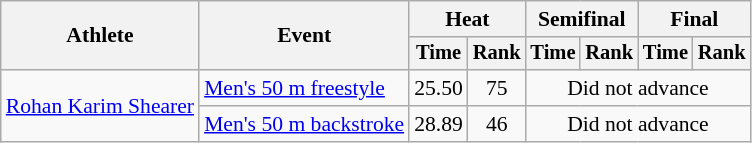<table class=wikitable style="font-size:90%; text-align:center">
<tr>
<th rowspan="2">Athlete</th>
<th rowspan="2">Event</th>
<th colspan="2">Heat</th>
<th colspan="2">Semifinal</th>
<th colspan="2">Final</th>
</tr>
<tr style="font-size:95%">
<th>Time</th>
<th>Rank</th>
<th>Time</th>
<th>Rank</th>
<th>Time</th>
<th>Rank</th>
</tr>
<tr>
<td align=left rowspan=2><a href='#'>Rohan Karim Shearer</a></td>
<td align=left><a href='#'>Men's 50 m freestyle</a></td>
<td>25.50</td>
<td>75</td>
<td colspan="4">Did not advance</td>
</tr>
<tr>
<td align=left><a href='#'>Men's 50 m backstroke</a></td>
<td>28.89</td>
<td>46</td>
<td colspan="4">Did not advance</td>
</tr>
</table>
